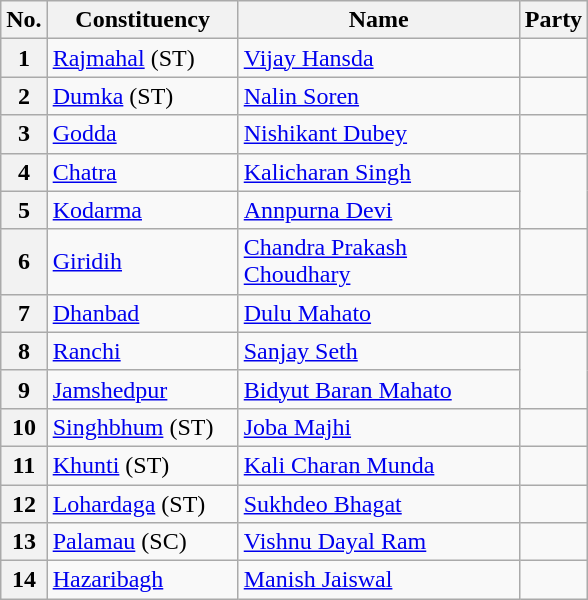<table class="sortable wikitable">
<tr>
<th>No.</th>
<th style="width:120px">Constituency</th>
<th style="width:180px">Name</th>
<th colspan="2">Party</th>
</tr>
<tr>
<th>1</th>
<td><a href='#'>Rajmahal</a> (ST)</td>
<td><a href='#'>Vijay Hansda</a></td>
<td></td>
</tr>
<tr>
<th>2</th>
<td><a href='#'>Dumka</a> (ST)</td>
<td><a href='#'>Nalin Soren</a></td>
</tr>
<tr>
<th>3</th>
<td><a href='#'>Godda</a></td>
<td><a href='#'>Nishikant Dubey</a></td>
<td></td>
</tr>
<tr>
<th>4</th>
<td><a href='#'>Chatra</a></td>
<td><a href='#'>Kalicharan Singh</a></td>
</tr>
<tr>
<th>5</th>
<td><a href='#'>Kodarma</a></td>
<td><a href='#'>Annpurna Devi</a></td>
</tr>
<tr>
<th>6</th>
<td><a href='#'>Giridih</a></td>
<td><a href='#'>Chandra Prakash Choudhary</a></td>
<td></td>
</tr>
<tr>
<th>7</th>
<td><a href='#'>Dhanbad</a></td>
<td><a href='#'>Dulu Mahato</a></td>
<td></td>
</tr>
<tr>
<th>8</th>
<td><a href='#'>Ranchi</a></td>
<td><a href='#'>Sanjay Seth</a></td>
</tr>
<tr>
<th>9</th>
<td><a href='#'>Jamshedpur</a></td>
<td><a href='#'>Bidyut Baran Mahato</a></td>
</tr>
<tr>
<th>10</th>
<td><a href='#'>Singhbhum</a> (ST)</td>
<td><a href='#'>Joba Majhi</a></td>
<td></td>
</tr>
<tr>
<th>11</th>
<td><a href='#'>Khunti</a> (ST)</td>
<td><a href='#'>Kali Charan Munda</a></td>
<td></td>
</tr>
<tr>
<th>12</th>
<td><a href='#'>Lohardaga</a> (ST)</td>
<td><a href='#'>Sukhdeo Bhagat</a></td>
</tr>
<tr>
<th>13</th>
<td><a href='#'>Palamau</a> (SC)</td>
<td><a href='#'>Vishnu Dayal Ram</a></td>
<td></td>
</tr>
<tr>
<th>14</th>
<td><a href='#'>Hazaribagh</a></td>
<td><a href='#'>Manish Jaiswal</a></td>
</tr>
</table>
